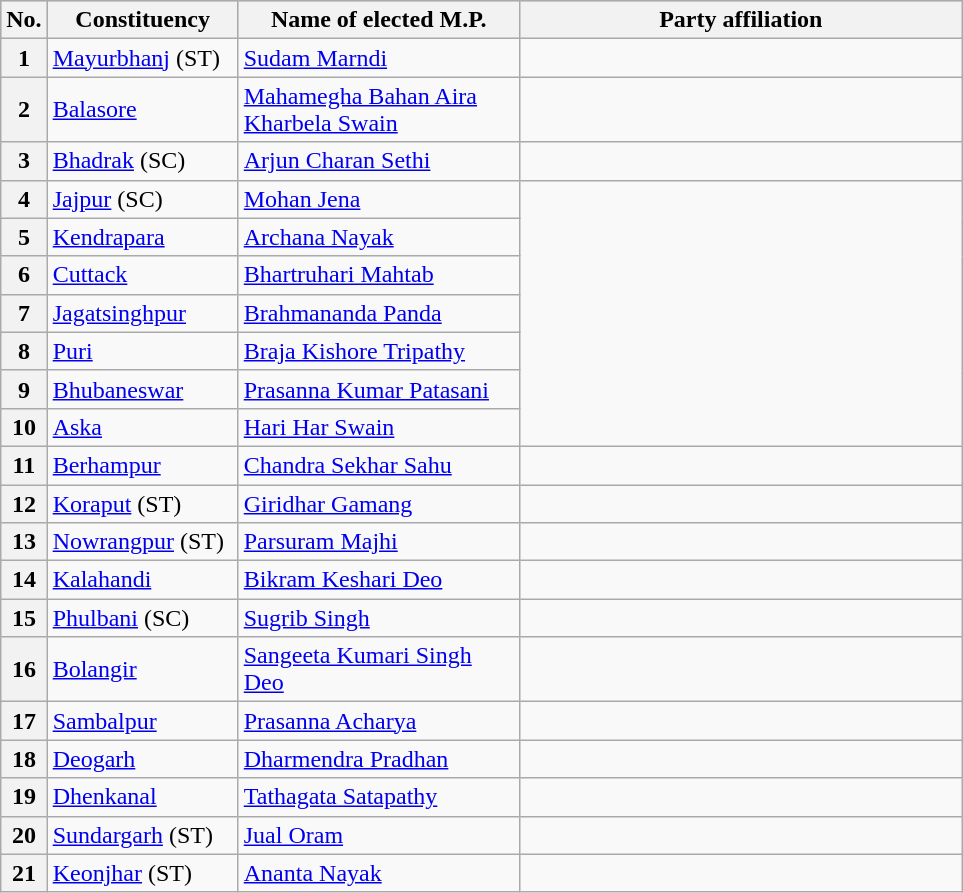<table class="wikitable">
<tr style="background:#ccc; text-align:center;">
<th>No.</th>
<th style="width:120px">Constituency</th>
<th style="width:180px">Name of elected M.P.</th>
<th colspan="2" style="width:18em">Party affiliation</th>
</tr>
<tr>
<th>1</th>
<td><a href='#'>Mayurbhanj</a> (ST)</td>
<td><a href='#'>Sudam Marndi</a></td>
<td></td>
</tr>
<tr>
<th>2</th>
<td><a href='#'>Balasore</a></td>
<td><a href='#'>Mahamegha Bahan Aira Kharbela Swain</a></td>
<td></td>
</tr>
<tr>
<th>3</th>
<td><a href='#'>Bhadrak</a> (SC)</td>
<td><a href='#'>Arjun Charan Sethi</a></td>
<td></td>
</tr>
<tr>
<th>4</th>
<td><a href='#'>Jajpur</a> (SC)</td>
<td><a href='#'>Mohan Jena</a></td>
</tr>
<tr>
<th>5</th>
<td><a href='#'>Kendrapara</a></td>
<td><a href='#'>Archana Nayak</a></td>
</tr>
<tr>
<th>6</th>
<td><a href='#'>Cuttack</a></td>
<td><a href='#'>Bhartruhari Mahtab</a></td>
</tr>
<tr>
<th>7</th>
<td><a href='#'>Jagatsinghpur</a></td>
<td><a href='#'>Brahmananda Panda</a></td>
</tr>
<tr>
<th>8</th>
<td><a href='#'>Puri</a></td>
<td><a href='#'>Braja Kishore Tripathy</a></td>
</tr>
<tr>
<th>9</th>
<td><a href='#'>Bhubaneswar</a></td>
<td><a href='#'>Prasanna Kumar Patasani</a></td>
</tr>
<tr>
<th>10</th>
<td><a href='#'>Aska</a></td>
<td><a href='#'>Hari Har Swain</a></td>
</tr>
<tr>
<th>11</th>
<td><a href='#'>Berhampur</a></td>
<td><a href='#'>Chandra Sekhar Sahu</a></td>
<td></td>
</tr>
<tr>
<th>12</th>
<td><a href='#'>Koraput</a> (ST)</td>
<td><a href='#'>Giridhar Gamang</a></td>
</tr>
<tr>
<th>13</th>
<td><a href='#'>Nowrangpur</a> (ST)</td>
<td><a href='#'>Parsuram Majhi</a></td>
<td></td>
</tr>
<tr>
<th>14</th>
<td><a href='#'>Kalahandi</a></td>
<td><a href='#'>Bikram Keshari Deo</a></td>
</tr>
<tr>
<th>15</th>
<td><a href='#'>Phulbani</a> (SC)</td>
<td><a href='#'>Sugrib Singh</a></td>
<td></td>
</tr>
<tr>
<th>16</th>
<td><a href='#'>Bolangir</a></td>
<td><a href='#'>Sangeeta Kumari Singh Deo</a></td>
<td></td>
</tr>
<tr>
<th>17</th>
<td><a href='#'>Sambalpur</a></td>
<td><a href='#'>Prasanna Acharya</a></td>
<td></td>
</tr>
<tr>
<th>18</th>
<td><a href='#'>Deogarh</a></td>
<td><a href='#'>Dharmendra Pradhan</a></td>
<td></td>
</tr>
<tr>
<th>19</th>
<td><a href='#'>Dhenkanal</a></td>
<td><a href='#'>Tathagata Satapathy</a></td>
<td></td>
</tr>
<tr>
<th>20</th>
<td><a href='#'>Sundargarh</a> (ST)</td>
<td><a href='#'>Jual Oram</a></td>
<td></td>
</tr>
<tr>
<th>21</th>
<td><a href='#'>Keonjhar</a> (ST)</td>
<td><a href='#'>Ananta Nayak</a></td>
</tr>
</table>
